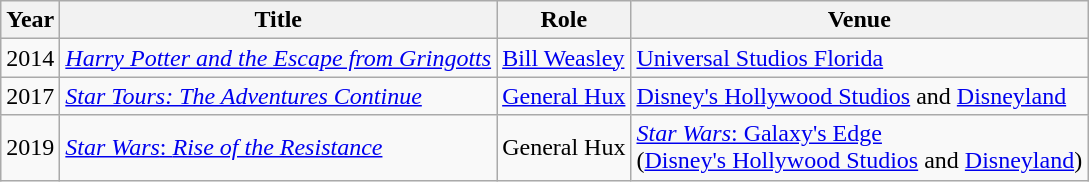<table class="wikitable">
<tr>
<th>Year</th>
<th>Title</th>
<th>Role</th>
<th>Venue</th>
</tr>
<tr>
<td>2014</td>
<td><em><a href='#'>Harry Potter and the Escape from Gringotts</a></em></td>
<td><a href='#'>Bill Weasley</a></td>
<td><a href='#'>Universal Studios Florida</a></td>
</tr>
<tr>
<td>2017</td>
<td><em><a href='#'>Star Tours: The Adventures Continue</a></em></td>
<td><a href='#'>General Hux</a></td>
<td><a href='#'>Disney's Hollywood Studios</a> and <a href='#'>Disneyland</a></td>
</tr>
<tr>
<td>2019</td>
<td><a href='#'><em>Star Wars</em>: <em>Rise of the Resistance</em></a></td>
<td>General Hux</td>
<td><a href='#'><em>Star Wars</em>: Galaxy's Edge</a> <br>(<a href='#'>Disney's Hollywood Studios</a> and <a href='#'>Disneyland</a>)</td>
</tr>
</table>
